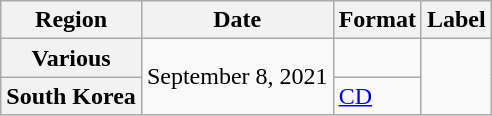<table class="wikitable plainrowheaders">
<tr>
<th>Region</th>
<th>Date</th>
<th>Format</th>
<th>Label</th>
</tr>
<tr>
<th scope="row">Various</th>
<td rowspan="2">September 8, 2021</td>
<td></td>
<td rowspan="2"></td>
</tr>
<tr>
<th scope="row">South Korea</th>
<td><a href='#'>CD</a></td>
</tr>
</table>
